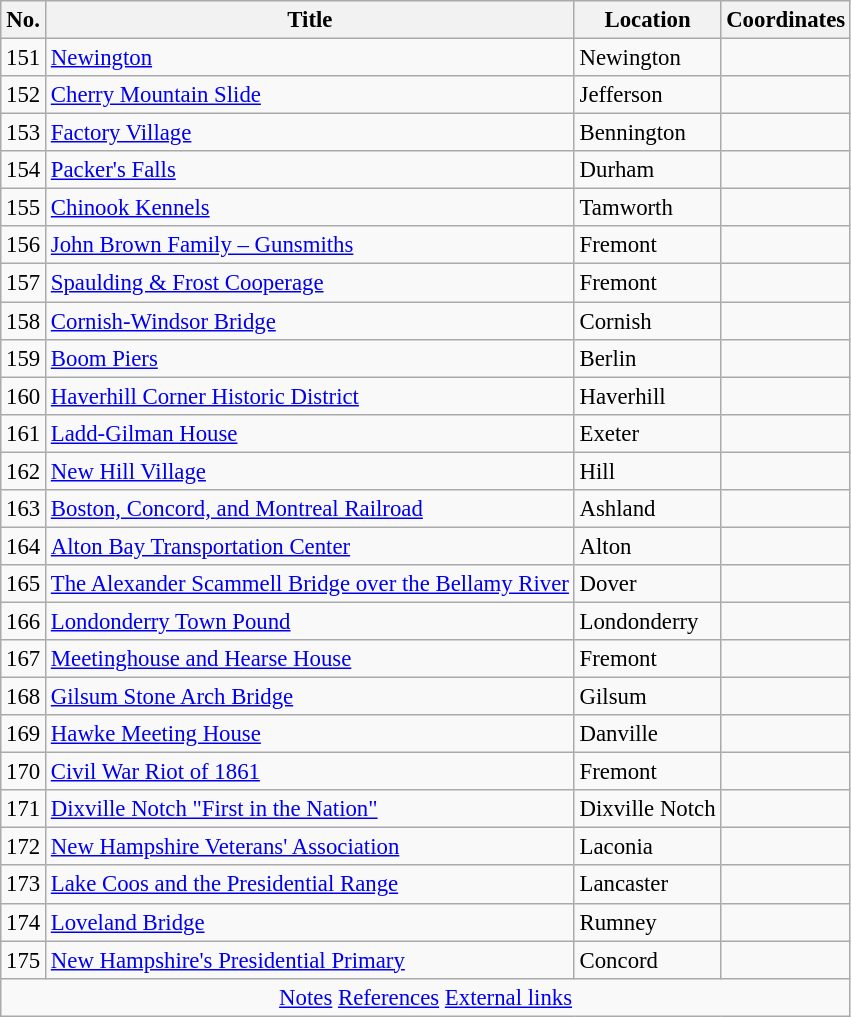<table class="wikitable" style="text-align:left; font-size: 95%;">
<tr>
<th>No.</th>
<th>Title</th>
<th>Location</th>
<th>Coordinates</th>
</tr>
<tr>
<td>151</td>
<td><a href='#'>Newington</a></td>
<td>Newington</td>
<td></td>
</tr>
<tr>
<td>152</td>
<td><a href='#'>Cherry Mountain Slide</a></td>
<td>Jefferson</td>
<td></td>
</tr>
<tr>
<td>153</td>
<td><a href='#'>Factory Village</a></td>
<td>Bennington</td>
<td></td>
</tr>
<tr>
<td>154</td>
<td><a href='#'>Packer's Falls</a></td>
<td>Durham</td>
<td></td>
</tr>
<tr>
<td>155</td>
<td><a href='#'>Chinook Kennels</a></td>
<td>Tamworth</td>
<td></td>
</tr>
<tr>
<td>156</td>
<td><a href='#'>John Brown Family – Gunsmiths</a></td>
<td>Fremont</td>
<td></td>
</tr>
<tr>
<td>157</td>
<td><a href='#'>Spaulding & Frost Cooperage</a></td>
<td>Fremont</td>
<td></td>
</tr>
<tr>
<td>158</td>
<td><a href='#'>Cornish-Windsor Bridge</a></td>
<td>Cornish</td>
<td></td>
</tr>
<tr>
<td>159</td>
<td><a href='#'>Boom Piers</a></td>
<td>Berlin</td>
<td></td>
</tr>
<tr>
<td>160</td>
<td><a href='#'>Haverhill Corner Historic District</a></td>
<td>Haverhill</td>
<td></td>
</tr>
<tr>
<td>161</td>
<td><a href='#'>Ladd-Gilman House</a></td>
<td>Exeter</td>
<td></td>
</tr>
<tr>
<td>162</td>
<td><a href='#'>New Hill Village</a></td>
<td>Hill</td>
<td></td>
</tr>
<tr>
<td>163</td>
<td><a href='#'>Boston, Concord, and Montreal Railroad</a></td>
<td>Ashland</td>
<td></td>
</tr>
<tr>
<td>164</td>
<td><a href='#'>Alton Bay Transportation Center</a></td>
<td>Alton</td>
<td></td>
</tr>
<tr>
<td>165</td>
<td><a href='#'>The Alexander Scammell Bridge over the Bellamy River</a></td>
<td>Dover</td>
<td></td>
</tr>
<tr>
<td>166</td>
<td><a href='#'>Londonderry Town Pound</a></td>
<td>Londonderry</td>
<td></td>
</tr>
<tr>
<td>167</td>
<td><a href='#'>Meetinghouse and Hearse House</a></td>
<td>Fremont</td>
<td></td>
</tr>
<tr>
<td>168</td>
<td><a href='#'>Gilsum Stone Arch Bridge</a></td>
<td>Gilsum</td>
<td></td>
</tr>
<tr>
<td>169</td>
<td><a href='#'>Hawke Meeting House</a></td>
<td>Danville</td>
<td></td>
</tr>
<tr>
<td>170</td>
<td><a href='#'>Civil War Riot of 1861</a></td>
<td>Fremont</td>
<td></td>
</tr>
<tr>
<td>171</td>
<td><a href='#'>Dixville Notch "First in the Nation"</a></td>
<td>Dixville Notch</td>
<td></td>
</tr>
<tr>
<td>172</td>
<td><a href='#'>New Hampshire Veterans' Association</a></td>
<td>Laconia</td>
<td></td>
</tr>
<tr>
<td>173</td>
<td><a href='#'>Lake Coos and the Presidential Range</a></td>
<td>Lancaster</td>
<td></td>
</tr>
<tr>
<td>174</td>
<td><a href='#'>Loveland Bridge</a></td>
<td>Rumney</td>
<td></td>
</tr>
<tr>
<td>175</td>
<td><a href='#'>New Hampshire's Presidential Primary</a></td>
<td>Concord</td>
<td></td>
</tr>
<tr>
<td colspan=4 align=center><a href='#'>Notes</a>  <a href='#'>References</a>  <a href='#'>External links</a></td>
</tr>
</table>
